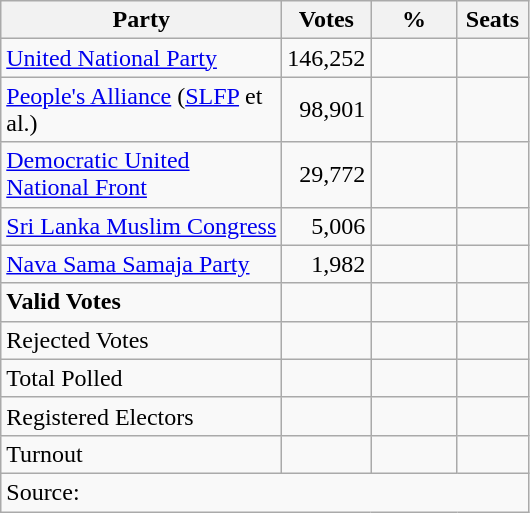<table class="wikitable" border="1" style="text-align:right;">
<tr>
<th align=left width="180">Party</th>
<th align=center width="50">Votes</th>
<th align=center width="50">%</th>
<th align=center width="40">Seats</th>
</tr>
<tr>
<td align=left><a href='#'>United National Party</a></td>
<td>146,252</td>
<td></td>
<td></td>
</tr>
<tr>
<td align=left><a href='#'>People's Alliance</a> (<a href='#'>SLFP</a> et al.)</td>
<td>98,901</td>
<td></td>
<td></td>
</tr>
<tr>
<td align=left><a href='#'>Democratic United National Front</a></td>
<td>29,772</td>
<td></td>
<td></td>
</tr>
<tr>
<td align=left><a href='#'>Sri Lanka Muslim Congress</a></td>
<td>5,006</td>
<td></td>
<td></td>
</tr>
<tr>
<td align=left><a href='#'>Nava Sama Samaja Party</a></td>
<td>1,982</td>
<td></td>
<td></td>
</tr>
<tr>
<td align=left><strong>Valid Votes</strong></td>
<td></td>
<td></td>
<td></td>
</tr>
<tr>
<td align=left>Rejected Votes</td>
<td></td>
<td></td>
<td></td>
</tr>
<tr>
<td align=left>Total Polled</td>
<td></td>
<td></td>
<td></td>
</tr>
<tr>
<td align=left>Registered Electors</td>
<td></td>
<td></td>
<td></td>
</tr>
<tr>
<td align=left>Turnout</td>
<td></td>
<td></td>
<td></td>
</tr>
<tr>
<td align=left colspan=4>Source:</td>
</tr>
</table>
